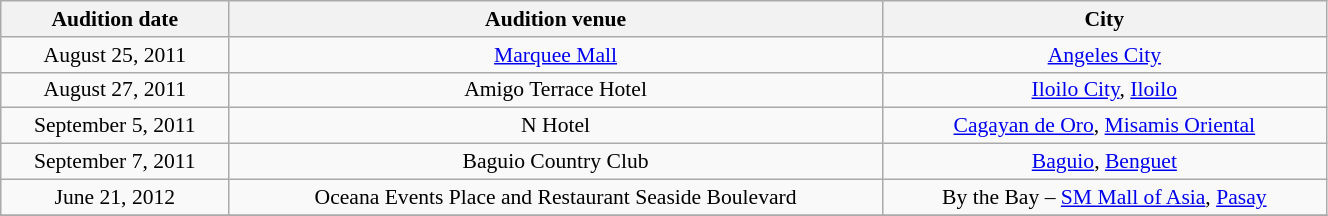<table class="wikitable" style="text-align:center; font-size:90%; width:70%;">
<tr>
<th>Audition date</th>
<th>Audition venue</th>
<th>City</th>
</tr>
<tr>
<td>August 25, 2011</td>
<td><a href='#'>Marquee Mall</a></td>
<td><a href='#'>Angeles City</a></td>
</tr>
<tr>
<td>August 27, 2011</td>
<td>Amigo Terrace Hotel</td>
<td><a href='#'>Iloilo City</a>, <a href='#'>Iloilo</a></td>
</tr>
<tr>
<td>September 5, 2011</td>
<td>N Hotel</td>
<td><a href='#'>Cagayan de Oro</a>, <a href='#'>Misamis Oriental</a></td>
</tr>
<tr>
<td>September 7, 2011</td>
<td>Baguio Country Club</td>
<td><a href='#'>Baguio</a>, <a href='#'>Benguet</a></td>
</tr>
<tr>
<td>June 21, 2012</td>
<td>Oceana Events Place and Restaurant Seaside Boulevard</td>
<td>By the Bay – <a href='#'>SM Mall of Asia</a>, <a href='#'>Pasay</a></td>
</tr>
<tr>
</tr>
</table>
